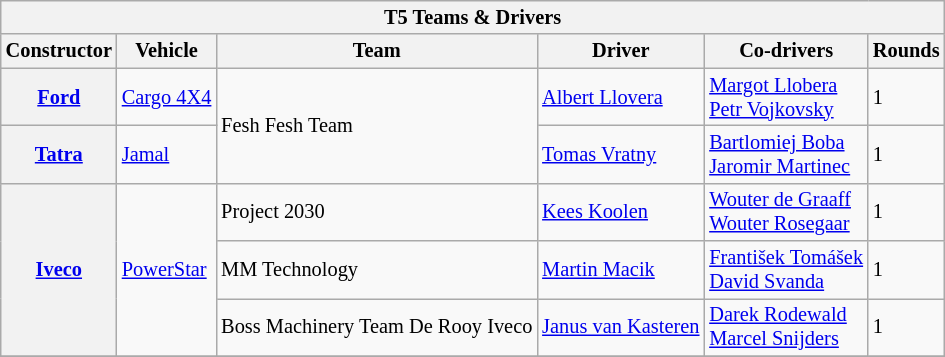<table class="wikitable" style="font-size: 85%;">
<tr>
<th colspan=6><strong>T5 Teams & Drivers</strong></th>
</tr>
<tr>
<th>Constructor</th>
<th>Vehicle</th>
<th>Team</th>
<th>Driver</th>
<th>Co-drivers</th>
<th>Rounds</th>
</tr>
<tr>
<th><a href='#'>Ford</a></th>
<td><a href='#'>Cargo 4X4</a></td>
<td rowspan=2> Fesh Fesh Team</td>
<td> <a href='#'>Albert Llovera</a></td>
<td> <a href='#'>Margot Llobera</a><br> <a href='#'>Petr Vojkovsky</a></td>
<td>1</td>
</tr>
<tr>
<th><a href='#'>Tatra</a></th>
<td><a href='#'>Jamal</a></td>
<td> <a href='#'>Tomas Vratny</a></td>
<td> <a href='#'>Bartlomiej Boba</a><br> <a href='#'>Jaromir Martinec</a></td>
<td>1</td>
</tr>
<tr>
<th rowspan=3><a href='#'>Iveco</a></th>
<td rowspan=3><a href='#'>PowerStar</a></td>
<td> Project 2030</td>
<td> <a href='#'>Kees Koolen</a></td>
<td> <a href='#'>Wouter de Graaff</a><br> <a href='#'>Wouter Rosegaar</a></td>
<td>1</td>
</tr>
<tr>
<td> MM Technology</td>
<td> <a href='#'>Martin Macik</a></td>
<td> <a href='#'>František Tomášek</a><br> <a href='#'>David Svanda</a></td>
<td>1</td>
</tr>
<tr>
<td> Boss Machinery Team De Rooy Iveco</td>
<td> <a href='#'>Janus van Kasteren</a></td>
<td> <a href='#'>Darek Rodewald</a><br> <a href='#'>Marcel Snijders</a></td>
<td>1</td>
</tr>
<tr>
</tr>
</table>
